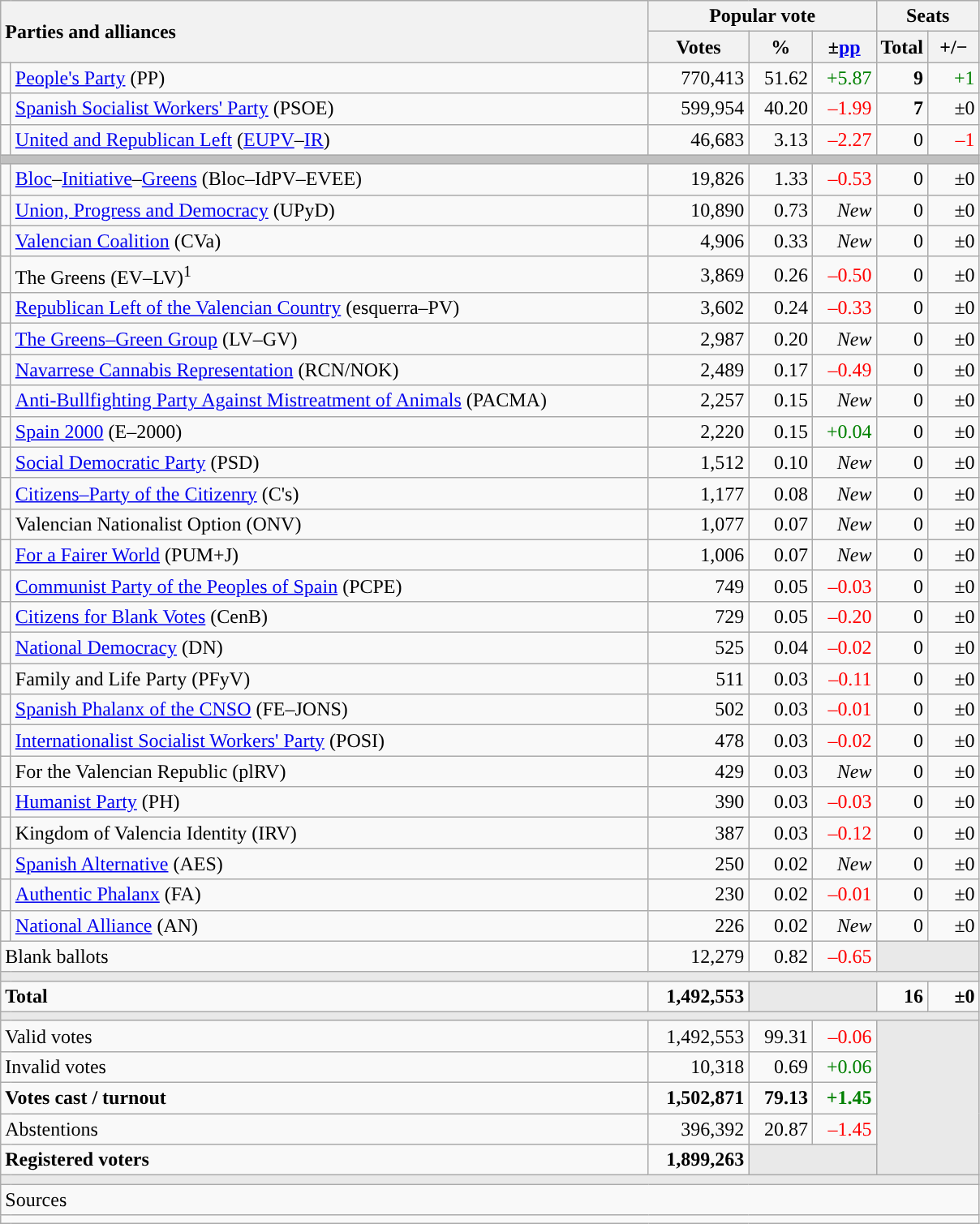<table class="wikitable" style="text-align:right;">
<tr>
<th style="text-align:left;" rowspan="2" colspan="2" width="525">Parties and alliances</th>
<th colspan="3">Popular vote</th>
<th colspan="2">Seats</th>
</tr>
<tr>
<th width="75">Votes</th>
<th width="45">%</th>
<th width="45">±<a href='#'>pp</a></th>
<th width="35">Total</th>
<th width="35">+/−</th>
</tr>
<tr>
<td width="1" style="color:inherit;background:"></td>
<td align="left"><a href='#'>People's Party</a> (PP)</td>
<td>770,413</td>
<td>51.62</td>
<td style="color:green;">+5.87</td>
<td><strong>9</strong></td>
<td style="color:green;">+1</td>
</tr>
<tr>
<td style="color:inherit;background:"></td>
<td align="left"><a href='#'>Spanish Socialist Workers' Party</a> (PSOE)</td>
<td>599,954</td>
<td>40.20</td>
<td style="color:red;">–1.99</td>
<td><strong>7</strong></td>
<td>±0</td>
</tr>
<tr>
<td style="color:inherit;background:"></td>
<td align="left"><a href='#'>United and Republican Left</a> (<a href='#'>EUPV</a>–<a href='#'>IR</a>)</td>
<td>46,683</td>
<td>3.13</td>
<td style="color:red;">–2.27</td>
<td>0</td>
<td style="color:red;">–1</td>
</tr>
<tr>
<td colspan="7" bgcolor="#C0C0C0"></td>
</tr>
<tr>
<td style="color:inherit;background:"></td>
<td align="left"><a href='#'>Bloc</a>–<a href='#'>Initiative</a>–<a href='#'>Greens</a> (Bloc–IdPV–EVEE)</td>
<td>19,826</td>
<td>1.33</td>
<td style="color:red;">–0.53</td>
<td>0</td>
<td>±0</td>
</tr>
<tr>
<td style="color:inherit;background:"></td>
<td align="left"><a href='#'>Union, Progress and Democracy</a> (UPyD)</td>
<td>10,890</td>
<td>0.73</td>
<td><em>New</em></td>
<td>0</td>
<td>±0</td>
</tr>
<tr>
<td style="color:inherit;background:"></td>
<td align="left"><a href='#'>Valencian Coalition</a> (CVa)</td>
<td>4,906</td>
<td>0.33</td>
<td><em>New</em></td>
<td>0</td>
<td>±0</td>
</tr>
<tr>
<td style="color:inherit;background:"></td>
<td align="left">The Greens (EV–LV)<sup>1</sup></td>
<td>3,869</td>
<td>0.26</td>
<td style="color:red;">–0.50</td>
<td>0</td>
<td>±0</td>
</tr>
<tr>
<td style="color:inherit;background:"></td>
<td align="left"><a href='#'>Republican Left of the Valencian Country</a> (esquerra–PV)</td>
<td>3,602</td>
<td>0.24</td>
<td style="color:red;">–0.33</td>
<td>0</td>
<td>±0</td>
</tr>
<tr>
<td style="color:inherit;background:"></td>
<td align="left"><a href='#'>The Greens–Green Group</a> (LV–GV)</td>
<td>2,987</td>
<td>0.20</td>
<td><em>New</em></td>
<td>0</td>
<td>±0</td>
</tr>
<tr>
<td style="color:inherit;background:"></td>
<td align="left"><a href='#'>Navarrese Cannabis Representation</a> (RCN/NOK)</td>
<td>2,489</td>
<td>0.17</td>
<td style="color:red;">–0.49</td>
<td>0</td>
<td>±0</td>
</tr>
<tr>
<td style="color:inherit;background:"></td>
<td align="left"><a href='#'>Anti-Bullfighting Party Against Mistreatment of Animals</a> (PACMA)</td>
<td>2,257</td>
<td>0.15</td>
<td><em>New</em></td>
<td>0</td>
<td>±0</td>
</tr>
<tr>
<td style="color:inherit;background:"></td>
<td align="left"><a href='#'>Spain 2000</a> (E–2000)</td>
<td>2,220</td>
<td>0.15</td>
<td style="color:green;">+0.04</td>
<td>0</td>
<td>±0</td>
</tr>
<tr>
<td style="color:inherit;background:"></td>
<td align="left"><a href='#'>Social Democratic Party</a> (PSD)</td>
<td>1,512</td>
<td>0.10</td>
<td><em>New</em></td>
<td>0</td>
<td>±0</td>
</tr>
<tr>
<td style="color:inherit;background:"></td>
<td align="left"><a href='#'>Citizens–Party of the Citizenry</a> (C's)</td>
<td>1,177</td>
<td>0.08</td>
<td><em>New</em></td>
<td>0</td>
<td>±0</td>
</tr>
<tr>
<td style="color:inherit;background:"></td>
<td align="left">Valencian Nationalist Option (ONV)</td>
<td>1,077</td>
<td>0.07</td>
<td><em>New</em></td>
<td>0</td>
<td>±0</td>
</tr>
<tr>
<td style="color:inherit;background:"></td>
<td align="left"><a href='#'>For a Fairer World</a> (PUM+J)</td>
<td>1,006</td>
<td>0.07</td>
<td><em>New</em></td>
<td>0</td>
<td>±0</td>
</tr>
<tr>
<td style="color:inherit;background:"></td>
<td align="left"><a href='#'>Communist Party of the Peoples of Spain</a> (PCPE)</td>
<td>749</td>
<td>0.05</td>
<td style="color:red;">–0.03</td>
<td>0</td>
<td>±0</td>
</tr>
<tr>
<td style="color:inherit;background:"></td>
<td align="left"><a href='#'>Citizens for Blank Votes</a> (CenB)</td>
<td>729</td>
<td>0.05</td>
<td style="color:red;">–0.20</td>
<td>0</td>
<td>±0</td>
</tr>
<tr>
<td style="color:inherit;background:"></td>
<td align="left"><a href='#'>National Democracy</a> (DN)</td>
<td>525</td>
<td>0.04</td>
<td style="color:red;">–0.02</td>
<td>0</td>
<td>±0</td>
</tr>
<tr>
<td style="color:inherit;background:"></td>
<td align="left">Family and Life Party (PFyV)</td>
<td>511</td>
<td>0.03</td>
<td style="color:red;">–0.11</td>
<td>0</td>
<td>±0</td>
</tr>
<tr>
<td style="color:inherit;background:"></td>
<td align="left"><a href='#'>Spanish Phalanx of the CNSO</a> (FE–JONS)</td>
<td>502</td>
<td>0.03</td>
<td style="color:red;">–0.01</td>
<td>0</td>
<td>±0</td>
</tr>
<tr>
<td style="color:inherit;background:"></td>
<td align="left"><a href='#'>Internationalist Socialist Workers' Party</a> (POSI)</td>
<td>478</td>
<td>0.03</td>
<td style="color:red;">–0.02</td>
<td>0</td>
<td>±0</td>
</tr>
<tr>
<td style="color:inherit;background:"></td>
<td align="left">For the Valencian Republic (plRV)</td>
<td>429</td>
<td>0.03</td>
<td><em>New</em></td>
<td>0</td>
<td>±0</td>
</tr>
<tr>
<td style="color:inherit;background:"></td>
<td align="left"><a href='#'>Humanist Party</a> (PH)</td>
<td>390</td>
<td>0.03</td>
<td style="color:red;">–0.03</td>
<td>0</td>
<td>±0</td>
</tr>
<tr>
<td style="color:inherit;background:"></td>
<td align="left">Kingdom of Valencia Identity (IRV)</td>
<td>387</td>
<td>0.03</td>
<td style="color:red;">–0.12</td>
<td>0</td>
<td>±0</td>
</tr>
<tr>
<td style="color:inherit;background:"></td>
<td align="left"><a href='#'>Spanish Alternative</a> (AES)</td>
<td>250</td>
<td>0.02</td>
<td><em>New</em></td>
<td>0</td>
<td>±0</td>
</tr>
<tr>
<td style="color:inherit;background:"></td>
<td align="left"><a href='#'>Authentic Phalanx</a> (FA)</td>
<td>230</td>
<td>0.02</td>
<td style="color:red;">–0.01</td>
<td>0</td>
<td>±0</td>
</tr>
<tr>
<td style="color:inherit;background:"></td>
<td align="left"><a href='#'>National Alliance</a> (AN)</td>
<td>226</td>
<td>0.02</td>
<td><em>New</em></td>
<td>0</td>
<td>±0</td>
</tr>
<tr>
<td align="left" colspan="2">Blank ballots</td>
<td>12,279</td>
<td>0.82</td>
<td style="color:red;">–0.65</td>
<td bgcolor="#E9E9E9" colspan="2"></td>
</tr>
<tr>
<td colspan="7" bgcolor="#E9E9E9"></td>
</tr>
<tr style="font-weight:bold;">
<td align="left" colspan="2">Total</td>
<td>1,492,553</td>
<td bgcolor="#E9E9E9" colspan="2"></td>
<td>16</td>
<td>±0</td>
</tr>
<tr>
<td colspan="7" bgcolor="#E9E9E9"></td>
</tr>
<tr>
<td align="left" colspan="2">Valid votes</td>
<td>1,492,553</td>
<td>99.31</td>
<td style="color:red;">–0.06</td>
<td bgcolor="#E9E9E9" colspan="2" rowspan="5"></td>
</tr>
<tr>
<td align="left" colspan="2">Invalid votes</td>
<td>10,318</td>
<td>0.69</td>
<td style="color:green;">+0.06</td>
</tr>
<tr style="font-weight:bold;">
<td align="left" colspan="2">Votes cast / turnout</td>
<td>1,502,871</td>
<td>79.13</td>
<td style="color:green;">+1.45</td>
</tr>
<tr>
<td align="left" colspan="2">Abstentions</td>
<td>396,392</td>
<td>20.87</td>
<td style="color:red;">–1.45</td>
</tr>
<tr style="font-weight:bold;">
<td align="left" colspan="2">Registered voters</td>
<td>1,899,263</td>
<td bgcolor="#E9E9E9" colspan="2"></td>
</tr>
<tr>
<td colspan="7" bgcolor="#E9E9E9"></td>
</tr>
<tr>
<td align="left" colspan="7">Sources</td>
</tr>
<tr>
<td colspan="7" style="text-align:left; max-width:790px;"></td>
</tr>
</table>
